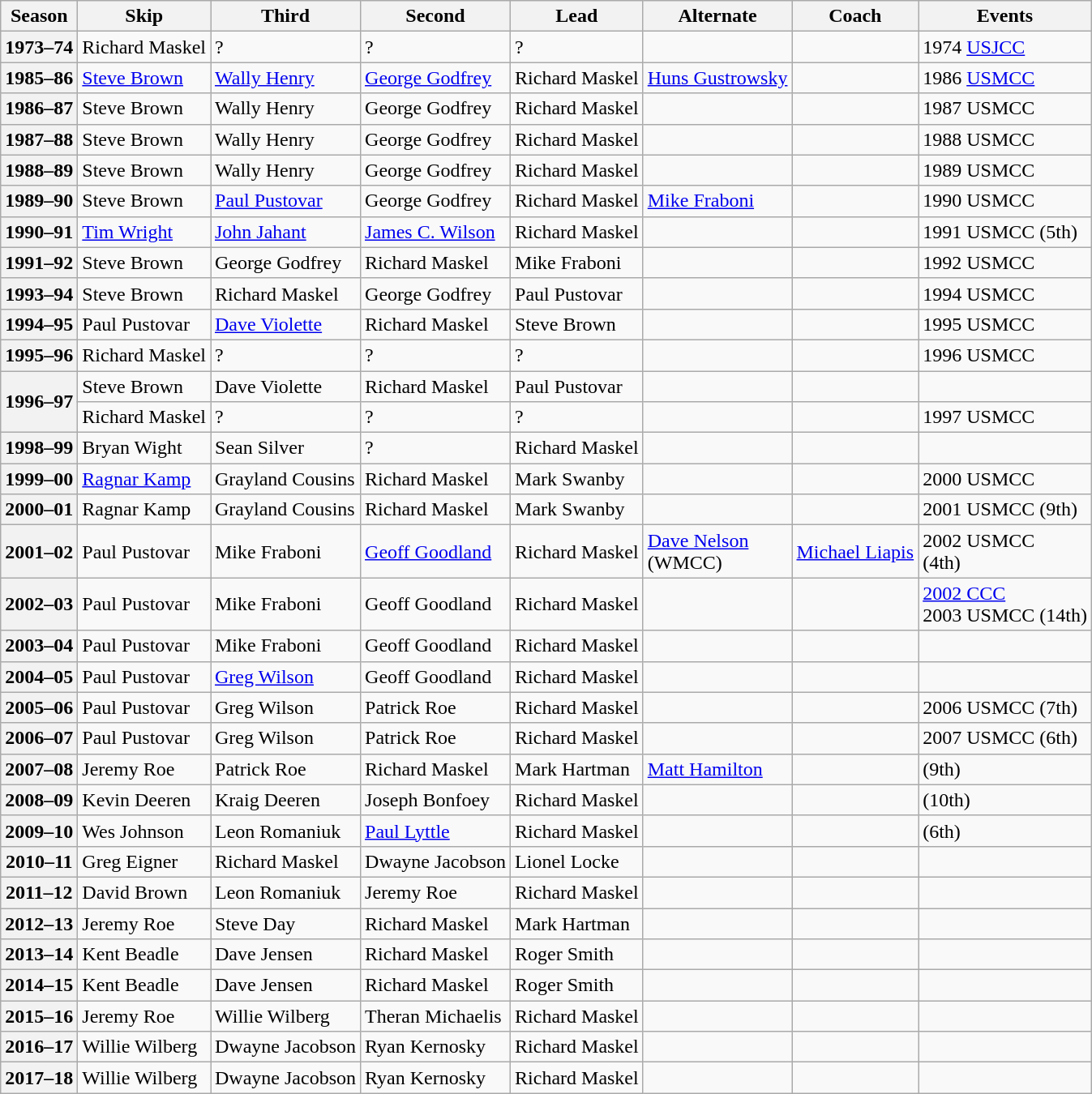<table class="wikitable">
<tr>
<th scope="col">Season</th>
<th scope="col">Skip</th>
<th scope="col">Third</th>
<th scope="col">Second</th>
<th scope="col">Lead</th>
<th scope="col">Alternate</th>
<th scope="col">Coach</th>
<th scope="col">Events</th>
</tr>
<tr>
<th scope="row">1973–74</th>
<td>Richard Maskel</td>
<td>?</td>
<td>?</td>
<td>?</td>
<td></td>
<td></td>
<td>1974 <a href='#'>USJCC</a> </td>
</tr>
<tr>
<th scope="row">1985–86</th>
<td><a href='#'>Steve Brown</a></td>
<td><a href='#'>Wally Henry</a></td>
<td><a href='#'>George Godfrey</a></td>
<td>Richard Maskel</td>
<td><a href='#'>Huns Gustrowsky</a></td>
<td></td>
<td>1986 <a href='#'>USMCC</a> <br> </td>
</tr>
<tr>
<th scope="row">1986–87</th>
<td>Steve Brown</td>
<td>Wally Henry</td>
<td>George Godfrey</td>
<td>Richard Maskel</td>
<td></td>
<td></td>
<td>1987 USMCC </td>
</tr>
<tr>
<th scope="row">1987–88</th>
<td>Steve Brown</td>
<td>Wally Henry</td>
<td>George Godfrey</td>
<td>Richard Maskel</td>
<td></td>
<td></td>
<td>1988 USMCC </td>
</tr>
<tr>
<th scope="row">1988–89</th>
<td>Steve Brown</td>
<td>Wally Henry</td>
<td>George Godfrey</td>
<td>Richard Maskel</td>
<td></td>
<td></td>
<td>1989 USMCC </td>
</tr>
<tr>
<th scope="row">1989–90</th>
<td>Steve Brown</td>
<td><a href='#'>Paul Pustovar</a></td>
<td>George Godfrey</td>
<td>Richard Maskel</td>
<td><a href='#'>Mike Fraboni</a></td>
<td></td>
<td>1990 USMCC </td>
</tr>
<tr>
<th scope="row">1990–91</th>
<td><a href='#'>Tim Wright</a></td>
<td><a href='#'>John Jahant</a></td>
<td><a href='#'>James C. Wilson</a></td>
<td>Richard Maskel</td>
<td></td>
<td></td>
<td>1991 USMCC (5th)</td>
</tr>
<tr>
<th scope="row">1991–92</th>
<td>Steve Brown</td>
<td>George Godfrey</td>
<td>Richard Maskel</td>
<td>Mike Fraboni</td>
<td></td>
<td></td>
<td>1992 USMCC </td>
</tr>
<tr>
<th scope="row">1993–94</th>
<td>Steve Brown</td>
<td>Richard Maskel</td>
<td>George Godfrey</td>
<td>Paul Pustovar</td>
<td></td>
<td></td>
<td>1994 USMCC </td>
</tr>
<tr>
<th scope="row">1994–95</th>
<td>Paul Pustovar</td>
<td><a href='#'>Dave Violette</a></td>
<td>Richard Maskel</td>
<td>Steve Brown</td>
<td></td>
<td></td>
<td>1995 USMCC </td>
</tr>
<tr>
<th scope="row">1995–96</th>
<td>Richard Maskel</td>
<td>?</td>
<td>?</td>
<td>?</td>
<td></td>
<td></td>
<td>1996 USMCC </td>
</tr>
<tr>
<th scope="row" rowspan=2>1996–97</th>
<td>Steve Brown</td>
<td>Dave Violette</td>
<td>Richard Maskel</td>
<td>Paul Pustovar</td>
<td></td>
<td></td>
<td></td>
</tr>
<tr>
<td>Richard Maskel</td>
<td>?</td>
<td>?</td>
<td>?</td>
<td></td>
<td></td>
<td>1997 USMCC </td>
</tr>
<tr>
<th scope="row">1998–99</th>
<td>Bryan Wight</td>
<td>Sean Silver</td>
<td>?</td>
<td>Richard Maskel</td>
<td></td>
<td></td>
<td></td>
</tr>
<tr>
<th scope="row">1999–00</th>
<td><a href='#'>Ragnar Kamp</a></td>
<td>Grayland Cousins</td>
<td>Richard Maskel</td>
<td>Mark Swanby</td>
<td></td>
<td></td>
<td>2000 USMCC </td>
</tr>
<tr>
<th scope="row">2000–01</th>
<td>Ragnar Kamp</td>
<td>Grayland Cousins</td>
<td>Richard Maskel</td>
<td>Mark Swanby</td>
<td></td>
<td></td>
<td>2001 USMCC (9th)</td>
</tr>
<tr>
<th scope="row">2001–02</th>
<td>Paul Pustovar</td>
<td>Mike Fraboni</td>
<td><a href='#'>Geoff Goodland</a></td>
<td>Richard Maskel</td>
<td><a href='#'>Dave Nelson</a><br>(WMCC)</td>
<td><a href='#'>Michael Liapis</a></td>
<td>2002 USMCC <br> (4th)</td>
</tr>
<tr>
<th scope="row">2002–03</th>
<td>Paul Pustovar</td>
<td>Mike Fraboni</td>
<td>Geoff Goodland</td>
<td>Richard Maskel</td>
<td></td>
<td></td>
<td><a href='#'>2002 CCC</a> <br> 2003 USMCC (14th)</td>
</tr>
<tr>
<th scope="row">2003–04</th>
<td>Paul Pustovar</td>
<td>Mike Fraboni</td>
<td>Geoff Goodland</td>
<td>Richard Maskel</td>
<td></td>
<td></td>
<td></td>
</tr>
<tr>
<th scope="row">2004–05</th>
<td>Paul Pustovar</td>
<td><a href='#'>Greg Wilson</a></td>
<td>Geoff Goodland</td>
<td>Richard Maskel</td>
<td></td>
<td></td>
<td></td>
</tr>
<tr>
<th scope="row">2005–06</th>
<td>Paul Pustovar</td>
<td>Greg Wilson</td>
<td>Patrick Roe</td>
<td>Richard Maskel</td>
<td></td>
<td></td>
<td>2006 USMCC (7th)</td>
</tr>
<tr>
<th scope="row">2006–07</th>
<td>Paul Pustovar</td>
<td>Greg Wilson</td>
<td>Patrick Roe</td>
<td>Richard Maskel</td>
<td></td>
<td></td>
<td>2007 USMCC (6th)</td>
</tr>
<tr>
<th scope="row">2007–08</th>
<td>Jeremy Roe</td>
<td>Patrick Roe</td>
<td>Richard Maskel</td>
<td>Mark Hartman</td>
<td><a href='#'>Matt Hamilton</a></td>
<td></td>
<td> (9th)</td>
</tr>
<tr>
<th scope="row">2008–09</th>
<td>Kevin Deeren</td>
<td>Kraig Deeren</td>
<td>Joseph Bonfoey</td>
<td>Richard Maskel</td>
<td></td>
<td></td>
<td> (10th)</td>
</tr>
<tr>
<th scope="row">2009–10</th>
<td>Wes Johnson</td>
<td>Leon Romaniuk</td>
<td><a href='#'>Paul Lyttle</a></td>
<td>Richard Maskel</td>
<td></td>
<td></td>
<td> (6th)</td>
</tr>
<tr>
<th scope="row">2010–11</th>
<td>Greg Eigner</td>
<td>Richard Maskel</td>
<td>Dwayne Jacobson</td>
<td>Lionel Locke</td>
<td></td>
<td></td>
<td></td>
</tr>
<tr>
<th scope="row">2011–12</th>
<td>David Brown</td>
<td>Leon Romaniuk</td>
<td>Jeremy Roe</td>
<td>Richard Maskel</td>
<td></td>
<td></td>
<td></td>
</tr>
<tr>
<th scope="row">2012–13</th>
<td>Jeremy Roe</td>
<td>Steve Day</td>
<td>Richard Maskel</td>
<td>Mark Hartman</td>
<td></td>
<td></td>
<td></td>
</tr>
<tr>
<th scope="row">2013–14</th>
<td>Kent Beadle</td>
<td>Dave Jensen</td>
<td>Richard Maskel</td>
<td>Roger Smith</td>
<td></td>
<td></td>
<td></td>
</tr>
<tr>
<th scope="row">2014–15</th>
<td>Kent Beadle</td>
<td>Dave Jensen</td>
<td>Richard Maskel</td>
<td>Roger Smith</td>
<td></td>
<td></td>
<td></td>
</tr>
<tr>
<th scope="row">2015–16</th>
<td>Jeremy Roe</td>
<td>Willie Wilberg</td>
<td>Theran Michaelis</td>
<td>Richard Maskel</td>
<td></td>
<td></td>
<td></td>
</tr>
<tr>
<th scope="row">2016–17</th>
<td>Willie Wilberg</td>
<td>Dwayne Jacobson</td>
<td>Ryan Kernosky</td>
<td>Richard Maskel</td>
<td></td>
<td></td>
<td></td>
</tr>
<tr>
<th scope="row">2017–18</th>
<td>Willie Wilberg</td>
<td>Dwayne Jacobson</td>
<td>Ryan Kernosky</td>
<td>Richard Maskel</td>
<td></td>
<td></td>
<td></td>
</tr>
</table>
